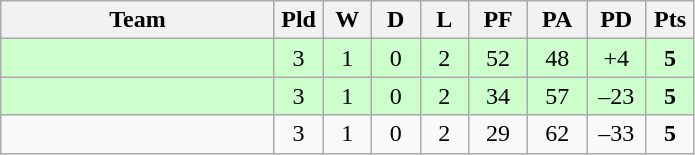<table class="wikitable" style="text-align:center;">
<tr>
<th width=175>Team</th>
<th width=25 abbr="Played">Pld</th>
<th width=25 abbr="Won">W</th>
<th width=25 abbr="Drawn">D</th>
<th width=25 abbr="Lost">L</th>
<th width=32 abbr="Points for">PF</th>
<th width=32 abbr="Points against">PA</th>
<th width=32 abbr="Points difference">PD</th>
<th width=25 abbr="Points">Pts</th>
</tr>
<tr bgcolor=ccffcc>
<td align=left></td>
<td>3</td>
<td>1</td>
<td>0</td>
<td>2</td>
<td>52</td>
<td>48</td>
<td>+4</td>
<td><strong>5</strong></td>
</tr>
<tr bgcolor=ccffcc>
<td align=left></td>
<td>3</td>
<td>1</td>
<td>0</td>
<td>2</td>
<td>34</td>
<td>57</td>
<td>–23</td>
<td><strong>5</strong></td>
</tr>
<tr>
<td align=left></td>
<td>3</td>
<td>1</td>
<td>0</td>
<td>2</td>
<td>29</td>
<td>62</td>
<td>–33</td>
<td><strong>5</strong></td>
</tr>
</table>
